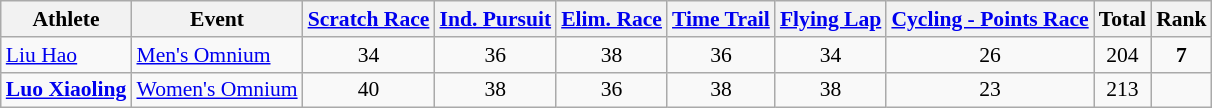<table class="wikitable"style="text-align:center; font-size:90%">
<tr>
<th>Athlete</th>
<th>Event</th>
<th><a href='#'>Scratch Race</a></th>
<th><a href='#'>Ind. Pursuit</a></th>
<th><a href='#'>Elim. Race</a></th>
<th><a href='#'>Time Trail</a></th>
<th><a href='#'>Flying Lap</a></th>
<th><a href='#'>Cycling - Points Race</a></th>
<th>Total</th>
<th>Rank</th>
</tr>
<tr>
<td align="left"><a href='#'>Liu Hao</a></td>
<td align="left"><a href='#'>Men's Omnium</a></td>
<td>34</td>
<td>36</td>
<td>38</td>
<td>36</td>
<td>34</td>
<td>26</td>
<td>204</td>
<td><strong>7</strong></td>
</tr>
<tr>
<td align="left"><strong><a href='#'>Luo Xiaoling</a></strong></td>
<td align="left"><a href='#'>Women's Omnium</a></td>
<td>40</td>
<td>38</td>
<td>36</td>
<td>38</td>
<td>38</td>
<td>23</td>
<td>213</td>
<td></td>
</tr>
</table>
